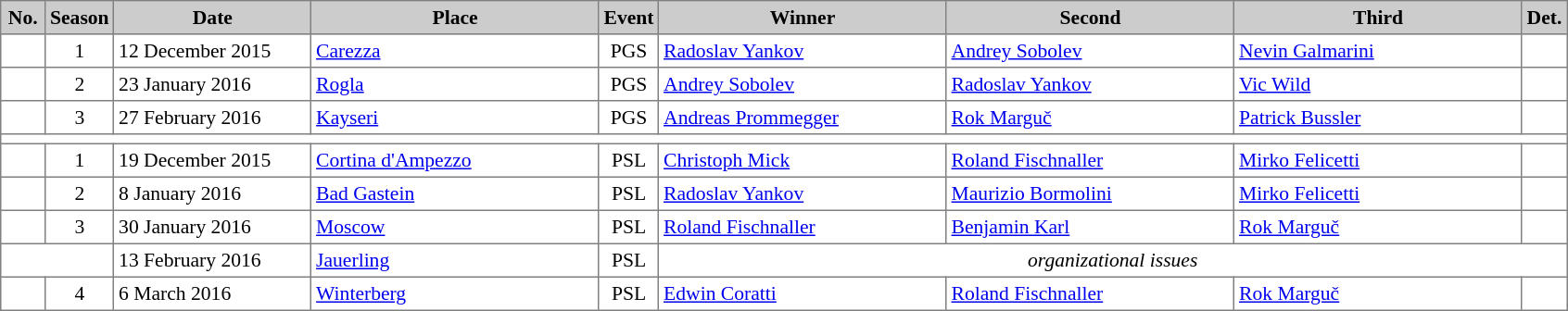<table cellpadding="3" cellspacing="0" border="1" style="background:#ffffff; font-size:90%; border:grey solid 1px; border-collapse:collapse;">
<tr style="background:#ccc; text-align:center;">
<th width=25>No.</th>
<th width=30>Season</th>
<th style="width:135px;">Date</th>
<th style="width:200px;">Place</th>
<th style="width:15px;">Event</th>
<th style="width:200px;">Winner</th>
<th style="width:200px;">Second</th>
<th style="width:200px;">Third</th>
<th style="width:15px;">Det.</th>
</tr>
<tr>
<td align=center></td>
<td align=center>1</td>
<td>12 December 2015</td>
<td> <a href='#'>Carezza</a></td>
<td align=center>PGS</td>
<td> <a href='#'>Radoslav Yankov</a></td>
<td> <a href='#'>Andrey Sobolev</a></td>
<td> <a href='#'>Nevin Galmarini</a></td>
<td></td>
</tr>
<tr>
<td align=center></td>
<td align=center>2</td>
<td>23 January 2016</td>
<td> <a href='#'>Rogla</a></td>
<td align=center>PGS</td>
<td> <a href='#'>Andrey Sobolev</a></td>
<td> <a href='#'>Radoslav Yankov</a></td>
<td> <a href='#'>Vic Wild</a></td>
<td></td>
</tr>
<tr>
<td align=center></td>
<td align=center>3</td>
<td>27 February 2016</td>
<td> <a href='#'>Kayseri</a></td>
<td align=center>PGS</td>
<td> <a href='#'>Andreas Prommegger</a></td>
<td> <a href='#'>Rok Marguč</a></td>
<td> <a href='#'>Patrick Bussler</a></td>
<td></td>
</tr>
<tr>
<td colspan=9></td>
</tr>
<tr>
<td align=center></td>
<td align=center>1</td>
<td>19 December 2015<small></small></td>
<td> <a href='#'>Cortina d'Ampezzo</a></td>
<td align=center>PSL</td>
<td> <a href='#'>Christoph Mick</a></td>
<td> <a href='#'>Roland Fischnaller</a></td>
<td> <a href='#'>Mirko Felicetti</a></td>
<td></td>
</tr>
<tr>
<td align=center></td>
<td align=center>2</td>
<td>8 January 2016</td>
<td> <a href='#'>Bad Gastein</a></td>
<td align=center>PSL</td>
<td> <a href='#'>Radoslav Yankov</a></td>
<td> <a href='#'>Maurizio Bormolini</a></td>
<td> <a href='#'>Mirko Felicetti</a></td>
<td></td>
</tr>
<tr>
<td align=center></td>
<td align=center>3</td>
<td>30 January 2016</td>
<td> <a href='#'>Moscow</a></td>
<td align=center>PSL</td>
<td> <a href='#'>Roland Fischnaller</a></td>
<td> <a href='#'>Benjamin Karl</a></td>
<td> <a href='#'>Rok Marguč</a></td>
<td></td>
</tr>
<tr>
<td colspan=2></td>
<td>13 February 2016</td>
<td> <a href='#'>Jauerling</a></td>
<td align=center>PSL</td>
<td colspan=4 align=center><em>organizational issues</em></td>
</tr>
<tr>
<td align=center></td>
<td align=center>4</td>
<td>6 March 2016</td>
<td> <a href='#'>Winterberg</a></td>
<td align=center>PSL</td>
<td> <a href='#'>Edwin Coratti</a></td>
<td> <a href='#'>Roland Fischnaller</a></td>
<td> <a href='#'>Rok Marguč</a></td>
<td></td>
</tr>
</table>
